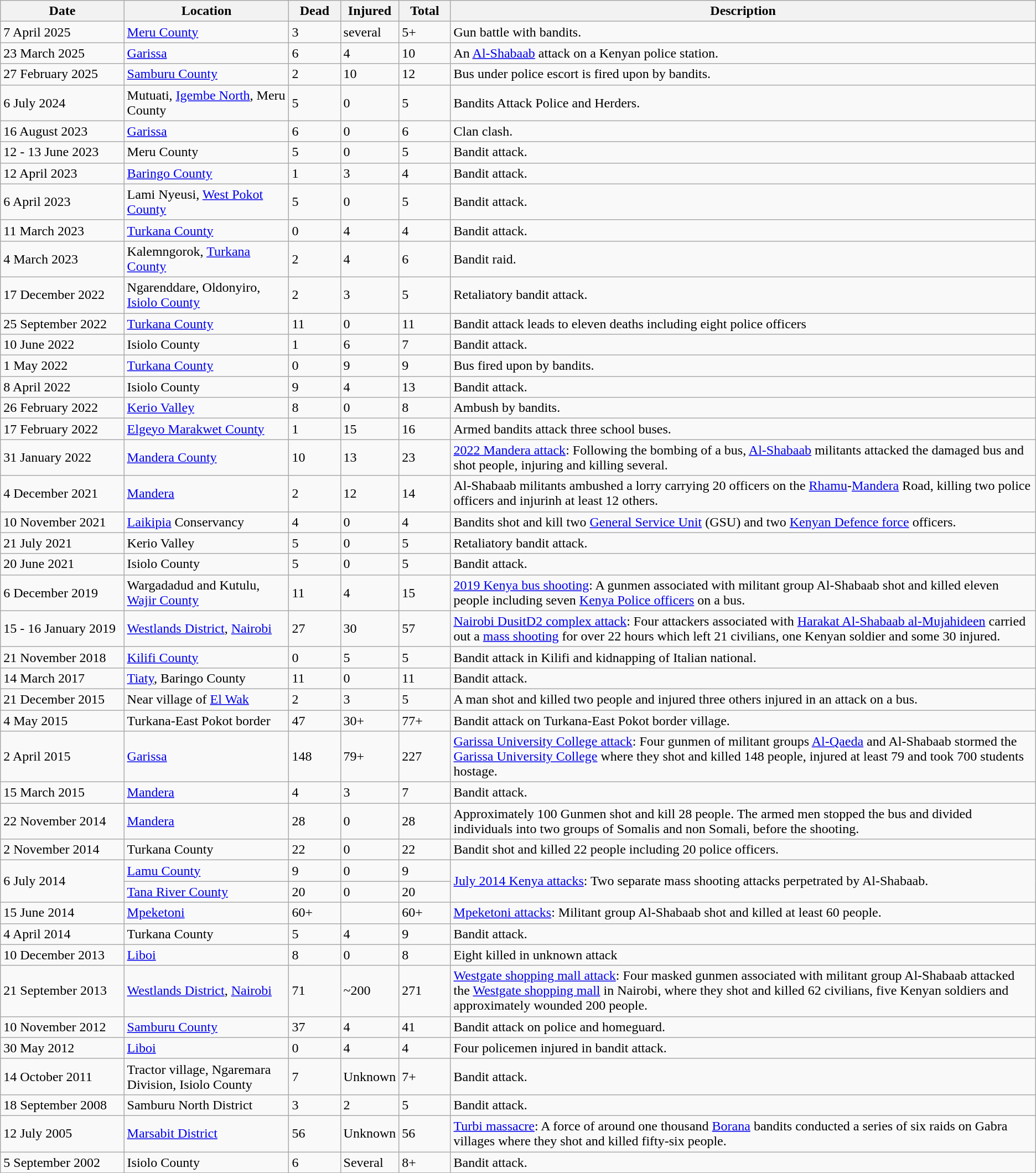<table class="wikitable sortable mw-datatable">
<tr>
<th width=12%>Date</th>
<th width=16%>Location</th>
<th width=5%>Dead</th>
<th width=5%>Injured</th>
<th width=5%>Total</th>
<th width=60%>Description</th>
</tr>
<tr>
<td>7 April 2025</td>
<td><a href='#'>Meru County</a></td>
<td>3</td>
<td>several</td>
<td>5+</td>
<td>Gun battle with bandits.</td>
</tr>
<tr>
<td>23 March 2025</td>
<td><a href='#'>Garissa</a></td>
<td>6</td>
<td>4</td>
<td>10</td>
<td>An <a href='#'>Al-Shabaab</a> attack on a Kenyan police station.</td>
</tr>
<tr>
<td>27 February 2025</td>
<td><a href='#'>Samburu County</a></td>
<td>2</td>
<td>10</td>
<td>12</td>
<td>Bus under police escort is fired upon by bandits.</td>
</tr>
<tr>
<td>6 July 2024</td>
<td>Mutuati, <a href='#'>Igembe North</a>, Meru County</td>
<td>5</td>
<td>0</td>
<td>5</td>
<td>Bandits Attack Police and Herders.</td>
</tr>
<tr>
<td>16 August 2023</td>
<td><a href='#'>Garissa</a></td>
<td>6</td>
<td>0</td>
<td>6</td>
<td>Clan clash.</td>
</tr>
<tr>
<td>12 - 13 June 2023</td>
<td>Meru County</td>
<td>5</td>
<td>0</td>
<td>5</td>
<td>Bandit attack.</td>
</tr>
<tr>
<td>12 April 2023</td>
<td><a href='#'>Baringo County</a></td>
<td>1</td>
<td>3</td>
<td>4</td>
<td>Bandit attack.</td>
</tr>
<tr>
<td>6 April 2023</td>
<td>Lami Nyeusi, <a href='#'>West Pokot County</a></td>
<td>5</td>
<td>0</td>
<td>5</td>
<td>Bandit attack.</td>
</tr>
<tr>
<td>11 March 2023</td>
<td><a href='#'>Turkana County</a></td>
<td>0</td>
<td>4</td>
<td>4</td>
<td>Bandit attack.</td>
</tr>
<tr>
<td>4 March 2023</td>
<td>Kalemngorok, <a href='#'>Turkana County</a></td>
<td>2</td>
<td>4</td>
<td>6</td>
<td>Bandit raid.</td>
</tr>
<tr>
<td>17 December 2022</td>
<td>Ngarenddare, Oldonyiro, <a href='#'>Isiolo County</a></td>
<td>2</td>
<td>3</td>
<td>5</td>
<td>Retaliatory bandit attack.</td>
</tr>
<tr>
<td>25 September 2022</td>
<td><a href='#'>Turkana County</a></td>
<td>11</td>
<td>0</td>
<td>11</td>
<td>Bandit attack leads to eleven deaths including eight police officers</td>
</tr>
<tr>
<td>10 June 2022</td>
<td>Isiolo County</td>
<td>1</td>
<td>6</td>
<td>7</td>
<td>Bandit attack.</td>
</tr>
<tr>
<td>1 May 2022</td>
<td><a href='#'>Turkana County</a></td>
<td>0</td>
<td>9</td>
<td>9</td>
<td>Bus fired upon by bandits.</td>
</tr>
<tr>
<td>8 April 2022</td>
<td>Isiolo County</td>
<td>9</td>
<td>4</td>
<td>13</td>
<td>Bandit attack.</td>
</tr>
<tr>
<td>26 February 2022</td>
<td><a href='#'>Kerio Valley</a></td>
<td>8</td>
<td>0</td>
<td>8</td>
<td>Ambush by bandits.</td>
</tr>
<tr>
<td>17 February 2022</td>
<td><a href='#'>Elgeyo Marakwet County</a></td>
<td>1</td>
<td>15</td>
<td>16</td>
<td>Armed bandits attack three school buses.</td>
</tr>
<tr>
<td>31 January 2022</td>
<td><a href='#'>Mandera County</a></td>
<td>10</td>
<td>13</td>
<td>23</td>
<td><a href='#'>2022 Mandera attack</a>: Following the bombing of a bus, <a href='#'>Al-Shabaab</a> militants attacked the damaged bus and shot people, injuring and killing several.</td>
</tr>
<tr>
<td>4 December 2021</td>
<td><a href='#'>Mandera</a></td>
<td>2</td>
<td>12</td>
<td>14</td>
<td>Al-Shabaab militants ambushed a lorry carrying 20 officers on the <a href='#'>Rhamu</a>-<a href='#'>Mandera</a> Road, killing two police officers and injurinh at least 12 others.</td>
</tr>
<tr>
<td>10 November 2021</td>
<td><a href='#'>Laikipia</a> Conservancy</td>
<td>4</td>
<td>0</td>
<td>4</td>
<td>Bandits shot and kill two <a href='#'>General Service Unit</a> (GSU) and two <a href='#'>Kenyan Defence force</a> officers.</td>
</tr>
<tr>
<td>21 July 2021</td>
<td>Kerio Valley</td>
<td>5</td>
<td>0</td>
<td>5</td>
<td>Retaliatory bandit attack.</td>
</tr>
<tr>
<td>20 June 2021</td>
<td>Isiolo County</td>
<td>5</td>
<td>0</td>
<td>5</td>
<td>Bandit attack.</td>
</tr>
<tr>
<td>6 December 2019</td>
<td>Wargadadud and Kutulu, <a href='#'>Wajir County</a></td>
<td>11</td>
<td>4</td>
<td>15</td>
<td><a href='#'>2019 Kenya bus shooting</a>: A gunmen associated with militant group Al-Shabaab shot and killed eleven people including seven <a href='#'>Kenya Police officers</a> on a bus.</td>
</tr>
<tr>
<td>15 - 16 January 2019</td>
<td><a href='#'>Westlands District</a>, <a href='#'>Nairobi</a></td>
<td>27</td>
<td>30</td>
<td>57</td>
<td><a href='#'>Nairobi DusitD2 complex attack</a>: Four attackers associated with <a href='#'>Harakat Al-Shabaab al-Mujahideen</a> carried out a <a href='#'>mass shooting</a> for over 22 hours which left 21 civilians, one Kenyan soldier and some 30 injured.</td>
</tr>
<tr>
<td>21 November 2018</td>
<td><a href='#'>Kilifi County</a></td>
<td>0</td>
<td>5</td>
<td>5</td>
<td>Bandit attack in Kilifi and kidnapping of Italian national.</td>
</tr>
<tr>
<td>14 March 2017</td>
<td><a href='#'>Tiaty</a>, Baringo County</td>
<td>11</td>
<td>0</td>
<td>11</td>
<td>Bandit attack.</td>
</tr>
<tr>
<td>21 December 2015</td>
<td>Near village of <a href='#'>El Wak</a></td>
<td>2</td>
<td>3</td>
<td>5</td>
<td>A man shot and killed two people and injured three others injured in an attack on a bus.</td>
</tr>
<tr>
<td>4 May 2015</td>
<td>Turkana-East Pokot border</td>
<td>47</td>
<td>30+</td>
<td>77+</td>
<td>Bandit attack on Turkana-East Pokot border village.</td>
</tr>
<tr>
<td>2 April 2015</td>
<td><a href='#'>Garissa</a></td>
<td>148</td>
<td>79+</td>
<td>227</td>
<td><a href='#'>Garissa University College attack</a>: Four gunmen of militant groups <a href='#'>Al-Qaeda</a> and Al-Shabaab stormed the <a href='#'>Garissa University College</a> where they shot and killed 148 people, injured at least 79 and took 700 students hostage.</td>
</tr>
<tr>
<td>15 March 2015</td>
<td><a href='#'>Mandera</a></td>
<td>4</td>
<td>3</td>
<td>7</td>
<td>Bandit attack.</td>
</tr>
<tr>
<td>22 November 2014</td>
<td><a href='#'>Mandera</a></td>
<td>28</td>
<td>0</td>
<td>28</td>
<td>Approximately 100 Gunmen shot and kill 28 people. The armed men stopped the bus and divided individuals into two groups of Somalis and non Somali, before the shooting.</td>
</tr>
<tr>
<td>2 November 2014</td>
<td>Turkana County</td>
<td>22</td>
<td>0</td>
<td>22</td>
<td>Bandit shot and killed 22 people including 20 police officers.</td>
</tr>
<tr>
<td rowspan="2">6 July 2014</td>
<td><a href='#'>Lamu County</a></td>
<td>9</td>
<td>0</td>
<td>9</td>
<td rowspan="2"><a href='#'>July 2014 Kenya attacks</a>: Two separate mass shooting attacks perpetrated by Al-Shabaab.</td>
</tr>
<tr>
<td><a href='#'>Tana River County</a></td>
<td>20</td>
<td>0</td>
<td>20</td>
</tr>
<tr>
<td>15 June 2014</td>
<td><a href='#'>Mpeketoni</a></td>
<td>60+</td>
<td></td>
<td>60+</td>
<td><a href='#'>Mpeketoni attacks</a>: Militant group Al-Shabaab shot and killed at least 60 people.</td>
</tr>
<tr>
<td>4 April 2014</td>
<td>Turkana County</td>
<td>5</td>
<td>4</td>
<td>9</td>
<td>Bandit attack.</td>
</tr>
<tr>
<td>10 December 2013</td>
<td><a href='#'>Liboi</a></td>
<td>8</td>
<td>0</td>
<td>8</td>
<td>Eight killed in unknown attack</td>
</tr>
<tr>
<td>21 September 2013</td>
<td><a href='#'>Westlands District</a>, <a href='#'>Nairobi</a></td>
<td>71</td>
<td>~200</td>
<td>271</td>
<td><a href='#'>Westgate shopping mall attack</a>: Four masked gunmen associated with militant group Al-Shabaab attacked the <a href='#'>Westgate shopping mall</a> in Nairobi, where they shot and killed 62 civilians, five Kenyan soldiers and approximately wounded 200 people. </td>
</tr>
<tr>
<td>10 November 2012</td>
<td><a href='#'>Samburu County</a></td>
<td>37</td>
<td>4</td>
<td>41</td>
<td>Bandit attack on police and homeguard.</td>
</tr>
<tr>
<td>30 May 2012</td>
<td><a href='#'>Liboi</a></td>
<td>0</td>
<td>4</td>
<td>4</td>
<td>Four policemen injured in bandit attack.</td>
</tr>
<tr>
<td>14 October 2011</td>
<td>Tractor village, Ngaremara Division, Isiolo County</td>
<td>7</td>
<td>Unknown</td>
<td>7+</td>
<td>Bandit attack.</td>
</tr>
<tr>
<td>18 September 2008</td>
<td>Samburu North District</td>
<td>3</td>
<td>2</td>
<td>5</td>
<td>Bandit attack.</td>
</tr>
<tr>
<td>12 July 2005</td>
<td><a href='#'>Marsabit District</a></td>
<td>56</td>
<td>Unknown</td>
<td>56</td>
<td><a href='#'>Turbi massacre</a>: A force of around one thousand <a href='#'>Borana</a> bandits conducted a series of six raids on Gabra villages where they shot and killed fifty-six people.</td>
</tr>
<tr>
<td>5 September 2002</td>
<td>Isiolo County</td>
<td>6</td>
<td>Several</td>
<td>8+</td>
<td>Bandit attack.</td>
</tr>
<tr>
</tr>
</table>
